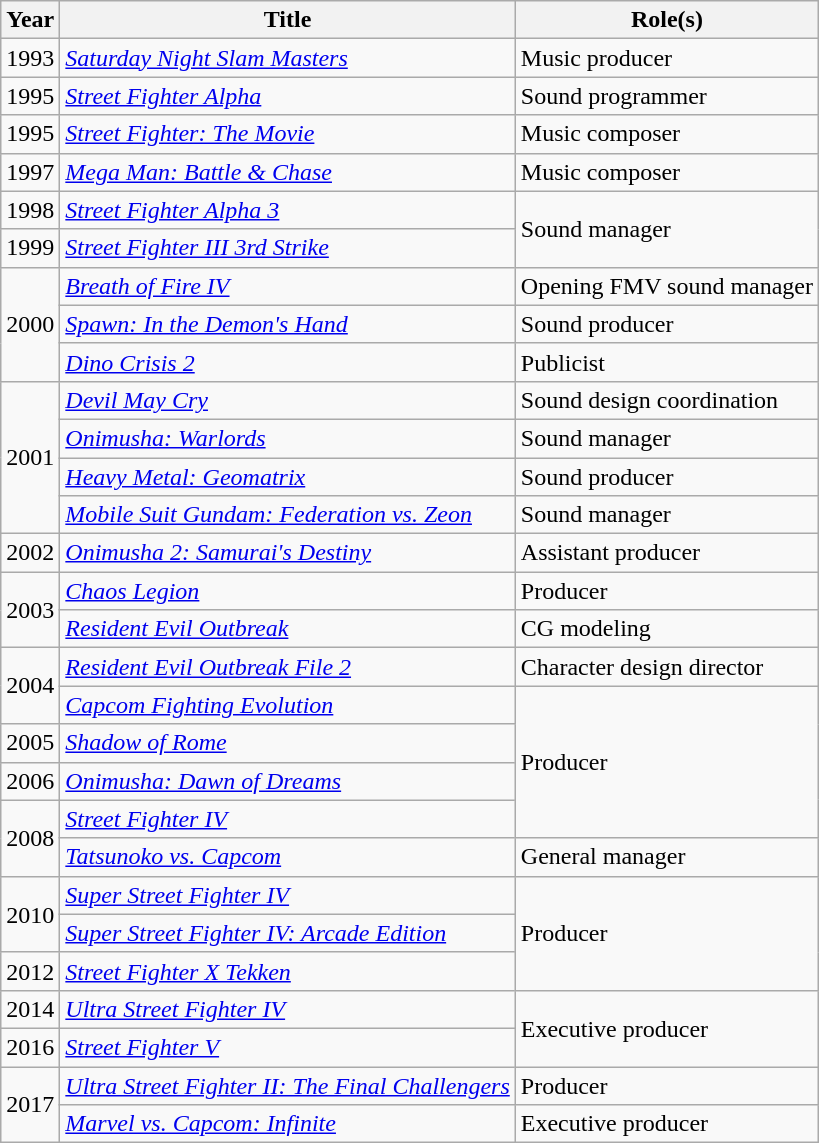<table class="wikitable sortable">
<tr ">
<th>Year</th>
<th>Title</th>
<th>Role(s)</th>
</tr>
<tr>
<td>1993</td>
<td><em><a href='#'>Saturday Night Slam Masters</a></em></td>
<td>Music producer</td>
</tr>
<tr>
<td>1995</td>
<td><em><a href='#'>Street Fighter Alpha</a></em></td>
<td>Sound programmer</td>
</tr>
<tr>
<td>1995</td>
<td><em><a href='#'>Street Fighter: The Movie</a></em></td>
<td>Music composer</td>
</tr>
<tr>
<td>1997</td>
<td><em><a href='#'>Mega Man: Battle & Chase</a></em></td>
<td>Music composer</td>
</tr>
<tr>
<td>1998</td>
<td><em><a href='#'>Street Fighter Alpha 3</a></em></td>
<td rowspan="2">Sound manager</td>
</tr>
<tr>
<td>1999</td>
<td><em><a href='#'>Street Fighter III 3rd Strike</a></em></td>
</tr>
<tr>
<td rowspan="3">2000</td>
<td><em><a href='#'>Breath of Fire IV</a></em></td>
<td>Opening FMV sound manager</td>
</tr>
<tr>
<td><em><a href='#'>Spawn: In the Demon's Hand</a></em></td>
<td>Sound producer</td>
</tr>
<tr>
<td><em><a href='#'>Dino Crisis 2</a></em></td>
<td>Publicist</td>
</tr>
<tr>
<td rowspan="4">2001</td>
<td><em><a href='#'>Devil May Cry</a></em></td>
<td>Sound design coordination</td>
</tr>
<tr>
<td><em><a href='#'>Onimusha: Warlords</a></em></td>
<td>Sound manager</td>
</tr>
<tr>
<td><em><a href='#'>Heavy Metal: Geomatrix</a></em></td>
<td>Sound producer</td>
</tr>
<tr>
<td><em><a href='#'>Mobile Suit Gundam: Federation vs. Zeon</a></em></td>
<td>Sound manager</td>
</tr>
<tr>
<td>2002</td>
<td><em><a href='#'>Onimusha 2: Samurai's Destiny</a></em></td>
<td>Assistant producer</td>
</tr>
<tr>
<td rowspan="2">2003</td>
<td><em><a href='#'>Chaos Legion</a></em></td>
<td>Producer</td>
</tr>
<tr>
<td><em><a href='#'>Resident Evil Outbreak</a></em></td>
<td>CG modeling</td>
</tr>
<tr>
<td rowspan="2">2004</td>
<td><em><a href='#'>Resident Evil Outbreak File 2</a></em></td>
<td>Character design director</td>
</tr>
<tr>
<td><em><a href='#'>Capcom Fighting Evolution</a></em></td>
<td rowspan="4">Producer</td>
</tr>
<tr>
<td>2005</td>
<td><em><a href='#'>Shadow of Rome</a></em></td>
</tr>
<tr>
<td>2006</td>
<td><em><a href='#'>Onimusha: Dawn of Dreams</a></em></td>
</tr>
<tr>
<td rowspan="2">2008</td>
<td><em><a href='#'>Street Fighter IV</a></em></td>
</tr>
<tr>
<td><em><a href='#'>Tatsunoko vs. Capcom</a></em></td>
<td>General manager</td>
</tr>
<tr>
<td rowspan="2">2010</td>
<td><em><a href='#'>Super Street Fighter IV</a></em></td>
<td rowspan="3">Producer</td>
</tr>
<tr>
<td><em><a href='#'>Super Street Fighter IV: Arcade Edition</a></em></td>
</tr>
<tr>
<td>2012</td>
<td><em><a href='#'>Street Fighter X Tekken</a></em></td>
</tr>
<tr>
<td>2014</td>
<td><em><a href='#'>Ultra Street Fighter IV</a></em></td>
<td rowspan="2">Executive producer</td>
</tr>
<tr>
<td>2016</td>
<td><em><a href='#'>Street Fighter V</a></em></td>
</tr>
<tr>
<td rowspan="2">2017</td>
<td><em><a href='#'>Ultra Street Fighter II: The Final Challengers</a></em></td>
<td>Producer</td>
</tr>
<tr>
<td><em><a href='#'>Marvel vs. Capcom: Infinite</a></em></td>
<td>Executive producer</td>
</tr>
</table>
